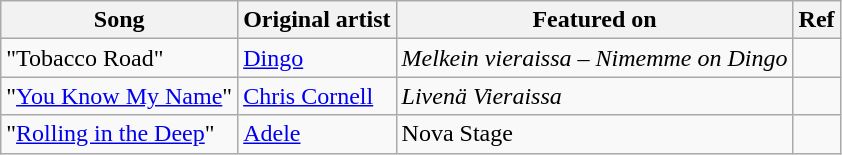<table class="wikitable">
<tr>
<th>Song</th>
<th>Original artist</th>
<th>Featured on</th>
<th>Ref</th>
</tr>
<tr>
<td>"Tobacco Road"</td>
<td><a href='#'>Dingo</a></td>
<td><em>Melkein vieraissa – Nimemme on Dingo</em></td>
<td></td>
</tr>
<tr>
<td>"<a href='#'>You Know My Name</a>"</td>
<td><a href='#'>Chris Cornell</a></td>
<td><em>Livenä Vieraissa</em></td>
<td></td>
</tr>
<tr>
<td>"<a href='#'>Rolling in the Deep</a>"</td>
<td><a href='#'>Adele</a></td>
<td>Nova Stage</td>
<td></td>
</tr>
</table>
